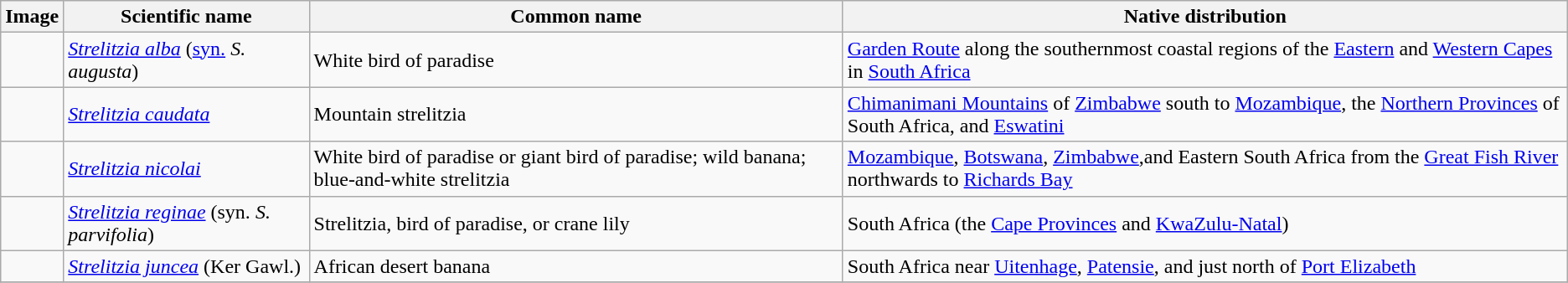<table class="wikitable">
<tr>
<th>Image</th>
<th>Scientific name</th>
<th>Common name</th>
<th>Native distribution</th>
</tr>
<tr>
<td></td>
<td><em><a href='#'>Strelitzia alba</a></em> (<a href='#'>syn.</a> <em>S. augusta</em>)</td>
<td>White bird of paradise</td>
<td><a href='#'>Garden Route</a> along the southernmost coastal regions of the <a href='#'>Eastern</a> and <a href='#'>Western Capes</a> in <a href='#'>South Africa</a></td>
</tr>
<tr>
<td></td>
<td><em><a href='#'>Strelitzia caudata</a></em></td>
<td>Mountain strelitzia</td>
<td><a href='#'>Chimanimani Mountains</a> of <a href='#'>Zimbabwe</a> south to <a href='#'>Mozambique</a>, the <a href='#'>Northern Provinces</a> of South Africa, and <a href='#'>Eswatini</a></td>
</tr>
<tr>
<td></td>
<td><em><a href='#'>Strelitzia nicolai</a></em></td>
<td>White bird of paradise or giant bird of paradise; wild banana; blue-and-white strelitzia</td>
<td><a href='#'>Mozambique</a>, <a href='#'>Botswana</a>, <a href='#'>Zimbabwe</a>,and Eastern South Africa from the <a href='#'>Great Fish River</a> northwards to <a href='#'>Richards Bay</a></td>
</tr>
<tr>
<td></td>
<td><em><a href='#'>Strelitzia reginae</a></em> (syn. <em>S. parvifolia</em>)</td>
<td>Strelitzia, bird of paradise, or crane lily</td>
<td>South Africa (the <a href='#'>Cape Provinces</a> and <a href='#'>KwaZulu-Natal</a>)</td>
</tr>
<tr>
<td></td>
<td><em><a href='#'>Strelitzia juncea</a></em> (Ker Gawl.)</td>
<td>African desert banana</td>
<td>South Africa near <a href='#'>Uitenhage</a>, <a href='#'>Patensie</a>, and just north of <a href='#'>Port Elizabeth</a></td>
</tr>
<tr>
</tr>
</table>
